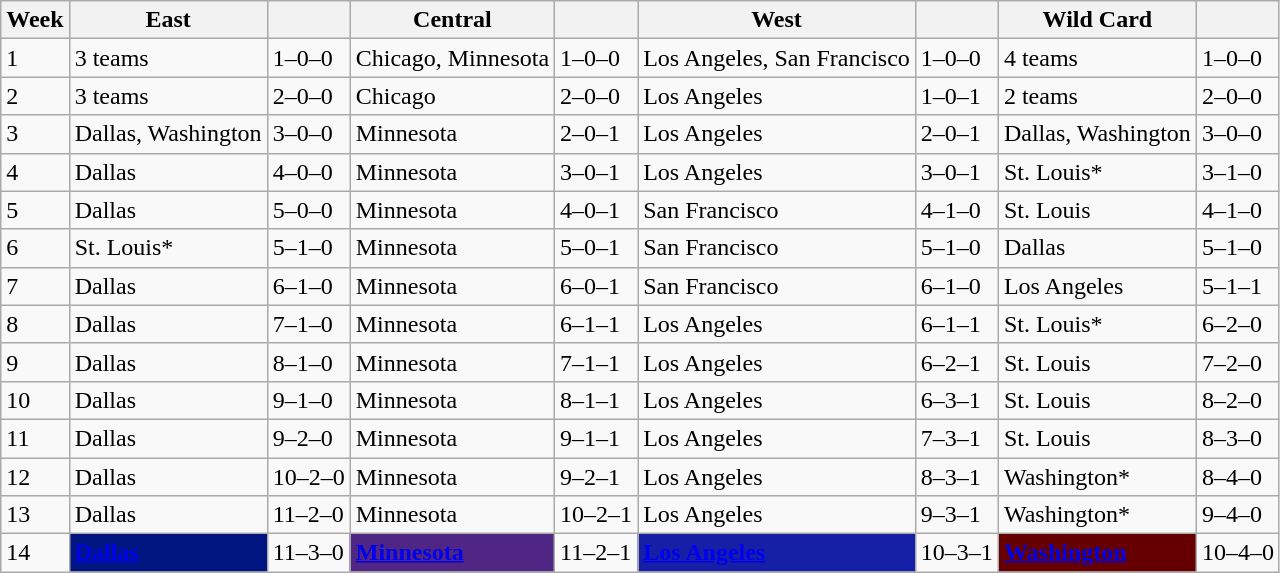<table class="wikitable">
<tr>
<th>Week</th>
<th>East</th>
<th></th>
<th>Central</th>
<th></th>
<th>West</th>
<th></th>
<th>Wild Card</th>
<th></th>
</tr>
<tr>
<td>1</td>
<td>3 teams</td>
<td>1–0–0</td>
<td>Chicago, Minnesota</td>
<td>1–0–0</td>
<td>Los Angeles, San Francisco</td>
<td>1–0–0</td>
<td>4 teams</td>
<td>1–0–0</td>
</tr>
<tr>
<td>2</td>
<td>3 teams</td>
<td>2–0–0</td>
<td>Chicago</td>
<td>2–0–0</td>
<td>Los Angeles</td>
<td>1–0–1</td>
<td>2 teams</td>
<td>2–0–0</td>
</tr>
<tr>
<td>3</td>
<td>Dallas, Washington</td>
<td>3–0–0</td>
<td>Minnesota</td>
<td>2–0–1</td>
<td>Los Angeles</td>
<td>2–0–1</td>
<td>Dallas, Washington</td>
<td>3–0–0</td>
</tr>
<tr>
<td>4</td>
<td>Dallas</td>
<td>4–0–0</td>
<td>Minnesota</td>
<td>3–0–1</td>
<td>Los Angeles</td>
<td>3–0–1</td>
<td>St. Louis*</td>
<td>3–1–0</td>
</tr>
<tr>
<td>5</td>
<td>Dallas</td>
<td>5–0–0</td>
<td>Minnesota</td>
<td>4–0–1</td>
<td>San Francisco</td>
<td>4–1–0</td>
<td>St. Louis</td>
<td>4–1–0</td>
</tr>
<tr>
<td>6</td>
<td>St. Louis*</td>
<td>5–1–0</td>
<td>Minnesota</td>
<td>5–0–1</td>
<td>San Francisco</td>
<td>5–1–0</td>
<td>Dallas</td>
<td>5–1–0</td>
</tr>
<tr>
<td>7</td>
<td>Dallas</td>
<td>6–1–0</td>
<td>Minnesota</td>
<td>6–0–1</td>
<td>San Francisco</td>
<td>6–1–0</td>
<td>Los Angeles</td>
<td>5–1–1</td>
</tr>
<tr>
<td>8</td>
<td>Dallas</td>
<td>7–1–0</td>
<td>Minnesota</td>
<td>6–1–1</td>
<td>Los Angeles</td>
<td>6–1–1</td>
<td>St. Louis*</td>
<td>6–2–0</td>
</tr>
<tr>
<td>9</td>
<td>Dallas</td>
<td>8–1–0</td>
<td>Minnesota</td>
<td>7–1–1</td>
<td>Los Angeles</td>
<td>6–2–1</td>
<td>St. Louis</td>
<td>7–2–0</td>
</tr>
<tr>
<td>10</td>
<td>Dallas</td>
<td>9–1–0</td>
<td>Minnesota</td>
<td>8–1–1</td>
<td>Los Angeles</td>
<td>6–3–1</td>
<td>St. Louis</td>
<td>8–2–0</td>
</tr>
<tr>
<td>11</td>
<td>Dallas</td>
<td>9–2–0</td>
<td>Minnesota</td>
<td>9–1–1</td>
<td>Los Angeles</td>
<td>7–3–1</td>
<td>St. Louis</td>
<td>8–3–0</td>
</tr>
<tr>
<td>12</td>
<td>Dallas</td>
<td>10–2–0</td>
<td>Minnesota</td>
<td>9–2–1</td>
<td>Los Angeles</td>
<td>8–3–1</td>
<td>Washington*</td>
<td>8–4–0</td>
</tr>
<tr>
<td>13</td>
<td>Dallas</td>
<td>11–2–0</td>
<td>Minnesota</td>
<td>10–2–1</td>
<td>Los Angeles</td>
<td>9–3–1</td>
<td>Washington*</td>
<td>9–4–0</td>
</tr>
<tr>
<td>14</td>
<td bgcolor="#00157F"><strong><a href='#'><span>Dallas</span></a></strong></td>
<td>11–3–0</td>
<td bgcolor="#4F2683"><strong><a href='#'><span>Minnesota</span></a></strong></td>
<td>11–2–1</td>
<td bgcolor="#1520A6"><strong><a href='#'><span>Los Angeles</span></a></strong></td>
<td>10–3–1</td>
<td bgcolor="#660000"><strong><a href='#'><span>Washington</span></a></strong></td>
<td>10–4–0</td>
</tr>
</table>
